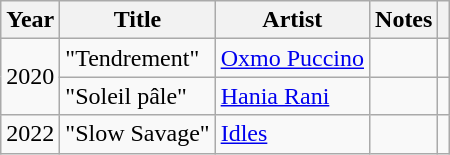<table class="wikitable sortable">
<tr>
<th>Year</th>
<th>Title</th>
<th>Artist</th>
<th class="unsortable">Notes</th>
<th class="unsortable"></th>
</tr>
<tr>
<td rowspan="2">2020</td>
<td>"Tendrement"</td>
<td><a href='#'>Oxmo Puccino</a></td>
<td></td>
<td></td>
</tr>
<tr>
<td>"Soleil pâle"</td>
<td><a href='#'>Hania Rani</a></td>
<td></td>
<td></td>
</tr>
<tr>
<td>2022</td>
<td>"Slow Savage"</td>
<td><a href='#'>Idles</a></td>
<td></td>
<td></td>
</tr>
</table>
